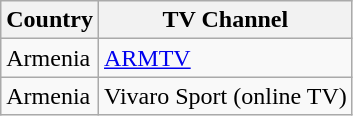<table class="wikitable">
<tr>
<th>Country</th>
<th>TV Channel</th>
</tr>
<tr>
<td> Armenia</td>
<td><a href='#'>ARMTV</a></td>
</tr>
<tr>
<td> Armenia</td>
<td>Vivaro Sport (online TV)</td>
</tr>
</table>
